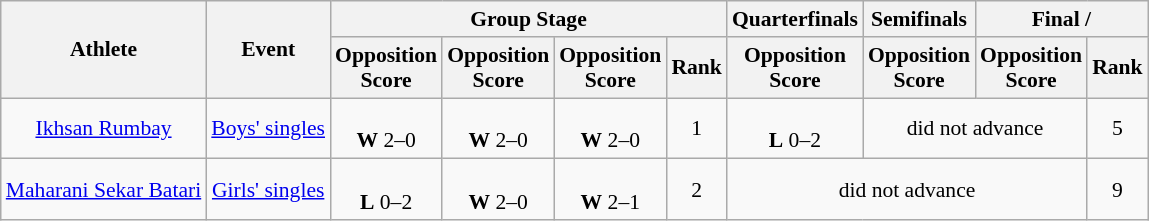<table class=wikitable style="text-align:center; font-size:90%">
<tr>
<th rowspan="2">Athlete</th>
<th rowspan="2">Event</th>
<th colspan="4">Group Stage</th>
<th>Quarterfinals</th>
<th>Semifinals</th>
<th colspan="2">Final / </th>
</tr>
<tr>
<th>Opposition<br>Score</th>
<th>Opposition<br>Score</th>
<th>Opposition<br>Score</th>
<th>Rank</th>
<th>Opposition<br>Score</th>
<th>Opposition<br>Score</th>
<th>Opposition<br>Score</th>
<th>Rank</th>
</tr>
<tr>
<td><a href='#'>Ikhsan Rumbay</a></td>
<td><a href='#'>Boys' singles</a></td>
<td><br> <strong>W</strong> 2–0</td>
<td><br> <strong>W</strong> 2–0</td>
<td><br> <strong>W</strong> 2–0</td>
<td>1</td>
<td><br> <strong>L</strong> 0–2</td>
<td Colspan=2>did not advance</td>
<td>5</td>
</tr>
<tr>
<td><a href='#'>Maharani Sekar Batari</a></td>
<td><a href='#'>Girls' singles</a></td>
<td><br> <strong>L</strong> 0–2</td>
<td><br> <strong>W</strong> 2–0</td>
<td><br> <strong>W</strong> 2–1</td>
<td>2</td>
<td Colspan=3>did not advance</td>
<td>9</td>
</tr>
</table>
